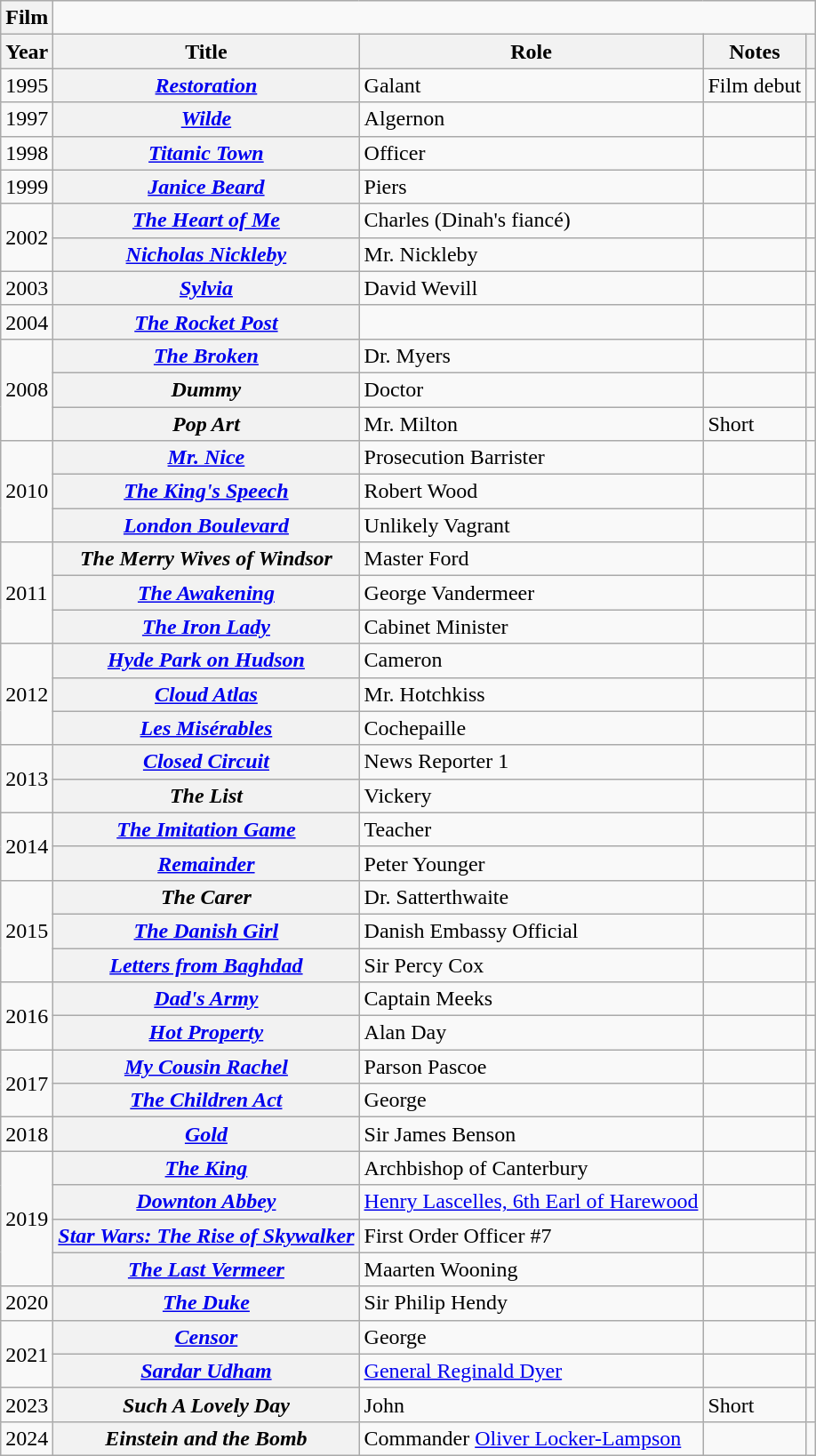<table class="wikitable plainrowheaders sortable mw-collapsible mw-collapsed">
<tr>
<th>Film</th>
</tr>
<tr>
<th scope="col">Year</th>
<th scope="col">Title</th>
<th scope="col">Role</th>
<th scope="col">Notes</th>
<th scope="col" class="unsortable"></th>
</tr>
<tr>
<td>1995</td>
<th scope="row"><em><a href='#'>Restoration</a></em></th>
<td>Galant</td>
<td>Film debut</td>
<td></td>
</tr>
<tr>
<td>1997</td>
<th scope="row"><em><a href='#'>Wilde</a></em></th>
<td>Algernon</td>
<td></td>
<td></td>
</tr>
<tr>
<td>1998</td>
<th scope="row"><em><a href='#'>Titanic Town</a></em></th>
<td>Officer</td>
<td></td>
<td></td>
</tr>
<tr>
<td>1999</td>
<th scope="row"><em><a href='#'>Janice Beard</a></em></th>
<td>Piers</td>
<td></td>
<td></td>
</tr>
<tr>
<td rowspan=2>2002</td>
<th scope="row"><em><a href='#'>The Heart of Me</a></em></th>
<td>Charles (Dinah's fiancé)</td>
<td></td>
<td></td>
</tr>
<tr>
<th scope="row"><em><a href='#'>Nicholas Nickleby</a></em></th>
<td>Mr. Nickleby</td>
<td></td>
<td></td>
</tr>
<tr>
<td>2003</td>
<th scope="row"><em><a href='#'>Sylvia</a></em></th>
<td>David Wevill</td>
<td></td>
<td></td>
</tr>
<tr>
<td>2004</td>
<th scope="row"><em><a href='#'>The Rocket Post</a></em></th>
<td></td>
<td></td>
<td></td>
</tr>
<tr>
<td rowspan=3>2008</td>
<th scope="row"><em><a href='#'>The Broken</a></em></th>
<td>Dr. Myers</td>
<td></td>
<td></td>
</tr>
<tr>
<th scope="row"><em>Dummy</em></th>
<td>Doctor</td>
<td></td>
<td></td>
</tr>
<tr>
<th scope="row"><em>Pop Art</em></th>
<td>Mr. Milton</td>
<td>Short</td>
<td></td>
</tr>
<tr>
<td rowspan=3>2010</td>
<th scope="row"><em><a href='#'>Mr. Nice</a></em></th>
<td>Prosecution Barrister</td>
<td></td>
<td></td>
</tr>
<tr>
<th scope="row"><em><a href='#'>The King's Speech</a></em></th>
<td>Robert Wood</td>
<td></td>
<td></td>
</tr>
<tr>
<th scope="row"><em><a href='#'>London Boulevard</a></em></th>
<td>Unlikely Vagrant</td>
<td></td>
<td></td>
</tr>
<tr>
<td rowspan=3>2011</td>
<th scope="row"><em>The Merry Wives of Windsor</em></th>
<td>Master Ford</td>
<td></td>
<td></td>
</tr>
<tr>
<th scope="row"><em><a href='#'>The Awakening</a></em></th>
<td>George Vandermeer</td>
<td></td>
<td></td>
</tr>
<tr>
<th scope="row"><em><a href='#'>The Iron Lady</a></em></th>
<td>Cabinet Minister</td>
<td></td>
<td></td>
</tr>
<tr>
<td rowspan=3>2012</td>
<th scope="row"><em><a href='#'>Hyde Park on Hudson</a></em></th>
<td>Cameron</td>
<td></td>
<td></td>
</tr>
<tr>
<th scope="row"><em><a href='#'>Cloud Atlas</a></em></th>
<td>Mr. Hotchkiss</td>
<td></td>
<td></td>
</tr>
<tr>
<th scope="row"><em><a href='#'>Les Misérables</a></em></th>
<td>Cochepaille</td>
<td></td>
<td></td>
</tr>
<tr>
<td rowspan=2>2013</td>
<th scope="row"><em><a href='#'>Closed Circuit</a></em></th>
<td>News Reporter 1</td>
<td></td>
<td></td>
</tr>
<tr>
<th scope="row"><em>The List</em></th>
<td>Vickery</td>
<td></td>
<td></td>
</tr>
<tr>
<td rowspan=2>2014</td>
<th scope="row"><em><a href='#'>The Imitation Game</a></em></th>
<td>Teacher</td>
<td></td>
<td></td>
</tr>
<tr>
<th scope="row"><em><a href='#'>Remainder</a></em></th>
<td>Peter Younger</td>
<td></td>
<td></td>
</tr>
<tr>
<td rowspan=3>2015</td>
<th scope="row"><em>The Carer</em></th>
<td>Dr. Satterthwaite</td>
<td></td>
<td></td>
</tr>
<tr>
<th scope="row"><em><a href='#'>The Danish Girl</a></em></th>
<td>Danish Embassy Official</td>
<td></td>
<td></td>
</tr>
<tr>
<th scope="row"><em><a href='#'>Letters from Baghdad</a></em></th>
<td>Sir Percy Cox</td>
<td></td>
<td></td>
</tr>
<tr>
<td rowspan=2>2016</td>
<th scope="row"><em><a href='#'>Dad's Army</a></em></th>
<td>Captain Meeks</td>
<td></td>
<td></td>
</tr>
<tr>
<th scope="row"><em><a href='#'>Hot Property</a></em></th>
<td>Alan Day</td>
<td></td>
<td></td>
</tr>
<tr>
<td rowspan=2>2017</td>
<th scope="row"><em><a href='#'>My Cousin Rachel</a></em></th>
<td>Parson Pascoe</td>
<td></td>
<td></td>
</tr>
<tr>
<th scope="row"><em><a href='#'>The Children Act</a></em></th>
<td>George</td>
<td></td>
<td></td>
</tr>
<tr>
<td>2018</td>
<th scope="row"><em><a href='#'>Gold</a></em></th>
<td>Sir James Benson</td>
<td></td>
<td></td>
</tr>
<tr>
<td rowspan=4>2019</td>
<th scope="row"><em><a href='#'>The King</a></em></th>
<td>Archbishop of Canterbury</td>
<td></td>
<td></td>
</tr>
<tr>
<th scope="row"><em><a href='#'>Downton Abbey</a></em></th>
<td><a href='#'>Henry Lascelles, 6th Earl of Harewood</a></td>
<td></td>
<td></td>
</tr>
<tr>
<th scope="row"><em><a href='#'>Star Wars: The Rise of Skywalker</a></em></th>
<td>First Order Officer #7</td>
<td></td>
<td></td>
</tr>
<tr>
<th scope="row"><em><a href='#'>The Last Vermeer</a></em></th>
<td>Maarten Wooning</td>
<td></td>
<td></td>
</tr>
<tr>
<td>2020</td>
<th scope="row"><em><a href='#'>The Duke</a></em></th>
<td>Sir Philip Hendy</td>
<td></td>
<td></td>
</tr>
<tr>
<td rowspan=2>2021</td>
<th scope="row"><em><a href='#'>Censor</a></em></th>
<td>George</td>
<td></td>
<td></td>
</tr>
<tr>
<th scope="row"><em><a href='#'>Sardar Udham</a></em></th>
<td><a href='#'>General Reginald Dyer</a></td>
<td></td>
<td></td>
</tr>
<tr>
<td>2023</td>
<th scope="row"><em>Such A Lovely Day</em></th>
<td>John</td>
<td>Short</td>
<td></td>
</tr>
<tr>
<td>2024</td>
<th scope="row"><em>Einstein and the Bomb</em></th>
<td>Commander <a href='#'>Oliver Locker-Lampson</a></td>
<td></td>
<td></td>
</tr>
</table>
